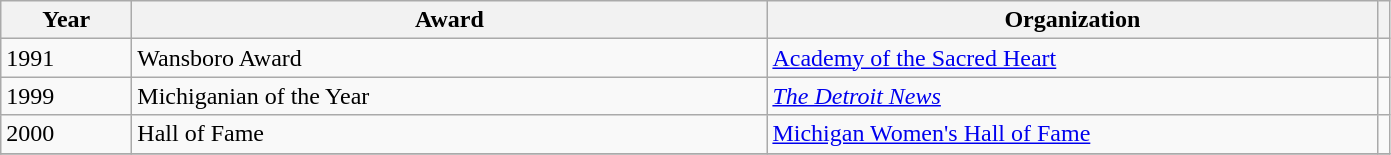<table class= "wikitable plainrowheaders sortable">
<tr>
<th scope="col" style="width:5em;">Year</th>
<th scope="col" style="width:26em;">Award</th>
<th scope="col" style="width:25em;">Organization</th>
<th scope="col" class="unsortable"></th>
</tr>
<tr>
<td>1991</td>
<td>Wansboro Award</td>
<td><a href='#'>Academy of the Sacred Heart</a></td>
<td></td>
</tr>
<tr>
<td>1999</td>
<td>Michiganian of the Year</td>
<td><em><a href='#'>The Detroit News</a></em></td>
<td></td>
</tr>
<tr>
<td>2000</td>
<td>Hall of Fame</td>
<td><a href='#'>Michigan Women's Hall of Fame</a></td>
<td></td>
</tr>
<tr>
</tr>
</table>
